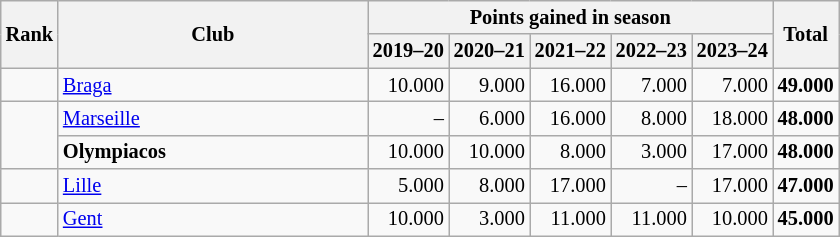<table class="wikitable sortable" style=" font-size:85%">
<tr>
<th scope="col" rowspan=2>Rank</th>
<th scope="col" rowspan="2" style="width:200px;">Club</th>
<th scope="col" colspan=5>Points gained in season</th>
<th scope="col" rowspan=2>Total</th>
</tr>
<tr>
<th>2019–20</th>
<th>2020–21</th>
<th>2021–22</th>
<th>2022–23</th>
<th>2023–24</th>
</tr>
<tr align=right>
<td scope="row"></td>
<td align="left"> <a href='#'>Braga</a></td>
<td>10.000</td>
<td>9.000</td>
<td>16.000</td>
<td>7.000</td>
<td>7.000</td>
<td><strong>49.000</strong></td>
</tr>
<tr align=right>
<td rowspan="2" scope="row"></td>
<td align="left"> <a href='#'>Marseille</a></td>
<td>–</td>
<td>6.000</td>
<td>16.000</td>
<td>8.000</td>
<td>18.000</td>
<td><strong>48.000</strong></td>
</tr>
<tr align=right>
<td align="left"> <strong>Olympiacos</strong></td>
<td>10.000</td>
<td>10.000</td>
<td>8.000</td>
<td>3.000</td>
<td>17.000</td>
<td><strong>48.000</strong></td>
</tr>
<tr align=right>
<td scope="row"></td>
<td align="left"> <a href='#'>Lille</a></td>
<td>5.000</td>
<td>8.000</td>
<td>17.000</td>
<td>–</td>
<td>17.000</td>
<td><strong>47.000</strong></td>
</tr>
<tr align=right>
<td scope="row"></td>
<td align="left"> <a href='#'>Gent</a></td>
<td>10.000</td>
<td>3.000</td>
<td>11.000</td>
<td>11.000</td>
<td>10.000</td>
<td><strong>45.000</strong></td>
</tr>
</table>
